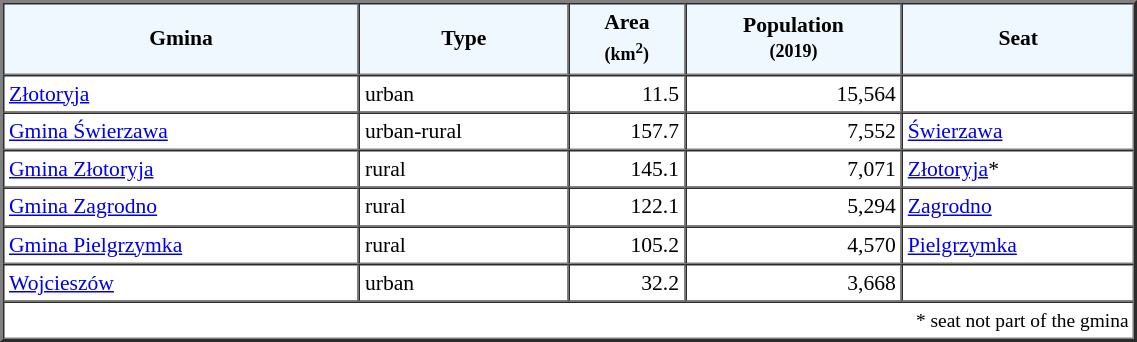<table width="60%" border="2" cellpadding="3" cellspacing="0" style="font-size:90%;line-height:120%;">
<tr bgcolor="F0F8FF">
<td style="text-align:center;"><strong>Gmina</strong></td>
<td style="text-align:center;"><strong>Type</strong></td>
<td style="text-align:center;"><strong>Area<br><small>(km<sup>2</sup>)</small></strong></td>
<td style="text-align:center;"><strong>Population<br><small>(2019)</small></strong></td>
<td style="text-align:center;"><strong>Seat</strong></td>
</tr>
<tr>
<td><a href='#'>Złotoryja</a></td>
<td>urban</td>
<td style="text-align:right;">11.5</td>
<td style="text-align:right;">15,564</td>
<td> </td>
</tr>
<tr>
<td><a href='#'>Gmina Świerzawa</a></td>
<td>urban-rural</td>
<td style="text-align:right;">157.7</td>
<td style="text-align:right;">7,552</td>
<td><a href='#'>Świerzawa</a></td>
</tr>
<tr>
<td><a href='#'>Gmina Złotoryja</a></td>
<td>rural</td>
<td style="text-align:right;">145.1</td>
<td style="text-align:right;">7,071</td>
<td><a href='#'>Złotoryja</a>*</td>
</tr>
<tr>
<td><a href='#'>Gmina Zagrodno</a></td>
<td>rural</td>
<td style="text-align:right;">122.1</td>
<td style="text-align:right;">5,294</td>
<td><a href='#'>Zagrodno</a></td>
</tr>
<tr>
<td><a href='#'>Gmina Pielgrzymka</a></td>
<td>rural</td>
<td style="text-align:right;">105.2</td>
<td style="text-align:right;">4,570</td>
<td><a href='#'>Pielgrzymka</a></td>
</tr>
<tr>
<td><a href='#'>Wojcieszów</a></td>
<td>urban</td>
<td style="text-align:right;">32.2</td>
<td style="text-align:right;">3,668</td>
<td> </td>
</tr>
<tr>
<td colspan=5 style="text-align:right;font-size:90%">* seat not part of the gmina</td>
</tr>
<tr>
</tr>
</table>
